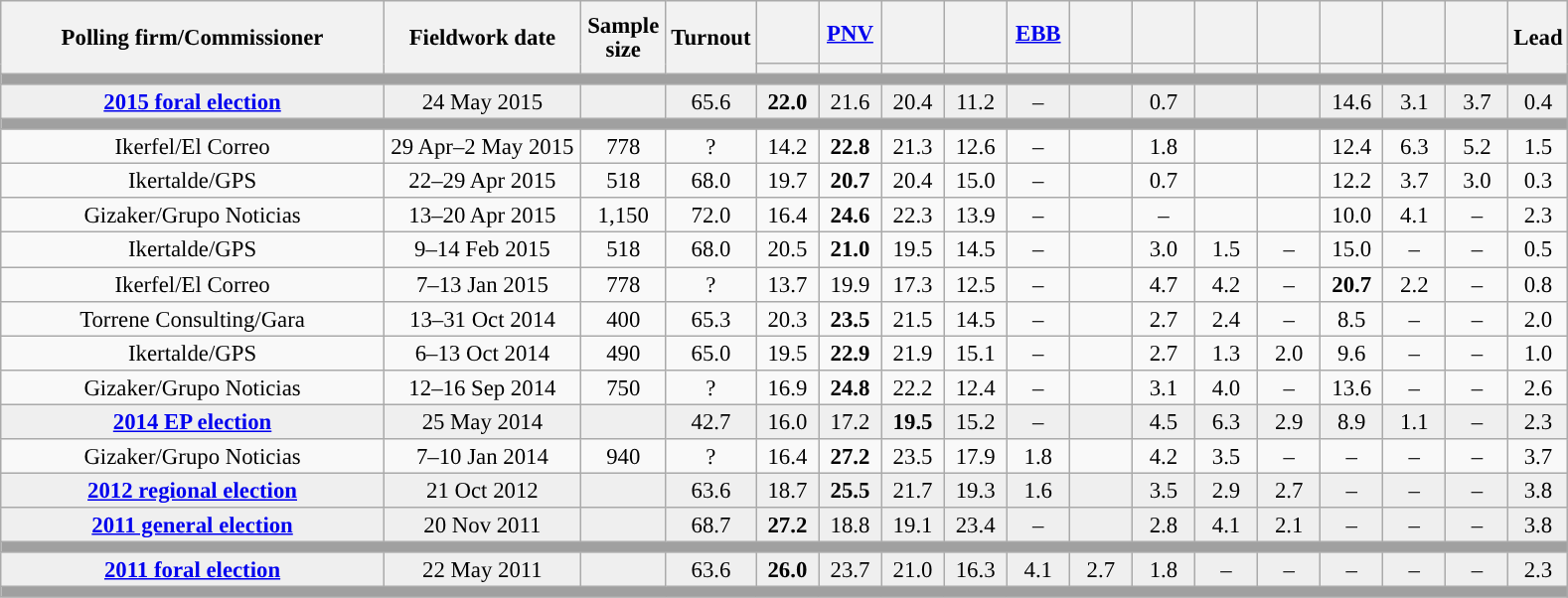<table class="wikitable collapsible collapsed" style="text-align:center; font-size:95%; line-height:16px;">
<tr style="height:42px;">
<th style="width:250px;" rowspan="2">Polling firm/Commissioner</th>
<th style="width:125px;" rowspan="2">Fieldwork date</th>
<th style="width:50px;" rowspan="2">Sample size</th>
<th style="width:45px;" rowspan="2">Turnout</th>
<th style="width:35px;"></th>
<th style="width:35px;"><a href='#'>PNV</a></th>
<th style="width:35px;"></th>
<th style="width:35px;"></th>
<th style="width:35px;"><a href='#'>EBB</a></th>
<th style="width:35px;"></th>
<th style="width:35px;"></th>
<th style="width:35px;"></th>
<th style="width:35px;"></th>
<th style="width:35px;"></th>
<th style="width:35px;"></th>
<th style="width:35px;"></th>
<th style="width:30px;" rowspan="2">Lead</th>
</tr>
<tr>
<th style="color:inherit;background:"></th>
<th style="color:inherit;background:"></th>
<th style="color:inherit;background:"></th>
<th style="color:inherit;background:"></th>
<th style="color:inherit;background:"></th>
<th style="color:inherit;background:"></th>
<th style="color:inherit;background:"></th>
<th style="color:inherit;background:"></th>
<th style="color:inherit;background:"></th>
<th style="color:inherit;background:"></th>
<th style="color:inherit;background:"></th>
<th style="color:inherit;background:"></th>
</tr>
<tr>
<td colspan="17" style="background:#A0A0A0"></td>
</tr>
<tr style="background:#EFEFEF;">
<td><strong><a href='#'>2015 foral election</a></strong></td>
<td>24 May 2015</td>
<td></td>
<td>65.6</td>
<td><strong>22.0</strong><br></td>
<td>21.6<br></td>
<td>20.4<br></td>
<td>11.2<br></td>
<td>–</td>
<td></td>
<td>0.7<br></td>
<td></td>
<td></td>
<td>14.6<br></td>
<td>3.1<br></td>
<td>3.7<br></td>
<td style="background:">0.4</td>
</tr>
<tr>
<td colspan="17" style="background:#A0A0A0"></td>
</tr>
<tr>
<td>Ikerfel/El Correo</td>
<td>29 Apr–2 May 2015</td>
<td>778</td>
<td>?</td>
<td>14.2<br></td>
<td><strong>22.8</strong><br></td>
<td>21.3<br></td>
<td>12.6<br></td>
<td>–</td>
<td></td>
<td>1.8<br></td>
<td></td>
<td></td>
<td>12.4<br></td>
<td>6.3<br></td>
<td>5.2<br></td>
<td style="background:">1.5</td>
</tr>
<tr>
<td>Ikertalde/GPS</td>
<td>22–29 Apr 2015</td>
<td>518</td>
<td>68.0</td>
<td>19.7</td>
<td><strong>20.7</strong></td>
<td>20.4</td>
<td>15.0</td>
<td>–</td>
<td></td>
<td>0.7</td>
<td></td>
<td></td>
<td>12.2</td>
<td>3.7</td>
<td>3.0</td>
<td style="background:">0.3</td>
</tr>
<tr>
<td>Gizaker/Grupo Noticias</td>
<td>13–20 Apr 2015</td>
<td>1,150</td>
<td>72.0</td>
<td>16.4<br></td>
<td><strong>24.6</strong><br></td>
<td>22.3<br></td>
<td>13.9<br></td>
<td>–</td>
<td></td>
<td>–</td>
<td></td>
<td></td>
<td>10.0<br></td>
<td>4.1<br></td>
<td>–</td>
<td style="background:">2.3</td>
</tr>
<tr>
<td>Ikertalde/GPS</td>
<td>9–14 Feb 2015</td>
<td>518</td>
<td>68.0</td>
<td>20.5</td>
<td><strong>21.0</strong></td>
<td>19.5</td>
<td>14.5</td>
<td>–</td>
<td></td>
<td>3.0</td>
<td>1.5</td>
<td>–</td>
<td>15.0</td>
<td>–</td>
<td>–</td>
<td style="background:">0.5</td>
</tr>
<tr>
<td>Ikerfel/El Correo</td>
<td>7–13 Jan 2015</td>
<td>778</td>
<td>?</td>
<td>13.7<br></td>
<td>19.9<br></td>
<td>17.3<br></td>
<td>12.5<br></td>
<td>–</td>
<td></td>
<td>4.7<br></td>
<td>4.2<br></td>
<td>–</td>
<td><strong>20.7</strong><br></td>
<td>2.2<br></td>
<td>–</td>
<td style="background:">0.8</td>
</tr>
<tr>
<td>Torrene Consulting/Gara</td>
<td>13–31 Oct 2014</td>
<td>400</td>
<td>65.3</td>
<td>20.3<br></td>
<td><strong>23.5</strong><br></td>
<td>21.5<br></td>
<td>14.5<br></td>
<td>–</td>
<td></td>
<td>2.7<br></td>
<td>2.4<br></td>
<td>–</td>
<td>8.5<br></td>
<td>–</td>
<td>–</td>
<td style="background:">2.0</td>
</tr>
<tr>
<td>Ikertalde/GPS</td>
<td>6–13 Oct 2014</td>
<td>490</td>
<td>65.0</td>
<td>19.5</td>
<td><strong>22.9</strong></td>
<td>21.9</td>
<td>15.1</td>
<td>–</td>
<td></td>
<td>2.7</td>
<td>1.3</td>
<td>2.0</td>
<td>9.6</td>
<td>–</td>
<td>–</td>
<td style="background:">1.0</td>
</tr>
<tr>
<td>Gizaker/Grupo Noticias</td>
<td>12–16 Sep 2014</td>
<td>750</td>
<td>?</td>
<td>16.9<br></td>
<td><strong>24.8</strong><br></td>
<td>22.2<br></td>
<td>12.4<br></td>
<td>–</td>
<td></td>
<td>3.1<br></td>
<td>4.0<br></td>
<td>–</td>
<td>13.6<br></td>
<td>–</td>
<td>–</td>
<td style="background:">2.6</td>
</tr>
<tr style="background:#EFEFEF;">
<td><strong><a href='#'>2014 EP election</a></strong></td>
<td>25 May 2014</td>
<td></td>
<td>42.7</td>
<td>16.0</td>
<td>17.2</td>
<td><strong>19.5</strong></td>
<td>15.2</td>
<td>–</td>
<td></td>
<td>4.5</td>
<td>6.3</td>
<td>2.9</td>
<td>8.9</td>
<td>1.1</td>
<td>–</td>
<td style="background:">2.3</td>
</tr>
<tr>
<td>Gizaker/Grupo Noticias</td>
<td>7–10 Jan 2014</td>
<td>940</td>
<td>?</td>
<td>16.4<br></td>
<td><strong>27.2</strong><br></td>
<td>23.5<br></td>
<td>17.9<br></td>
<td>1.8<br></td>
<td></td>
<td>4.2<br></td>
<td>3.5<br></td>
<td>–</td>
<td>–</td>
<td>–</td>
<td>–</td>
<td style="background:">3.7</td>
</tr>
<tr style="background:#EFEFEF;">
<td><strong><a href='#'>2012 regional election</a></strong></td>
<td>21 Oct 2012</td>
<td></td>
<td>63.6</td>
<td>18.7</td>
<td><strong>25.5</strong></td>
<td>21.7</td>
<td>19.3</td>
<td>1.6</td>
<td></td>
<td>3.5</td>
<td>2.9</td>
<td>2.7</td>
<td>–</td>
<td>–</td>
<td>–</td>
<td style="background:">3.8</td>
</tr>
<tr style="background:#EFEFEF;">
<td><strong><a href='#'>2011 general election</a></strong></td>
<td>20 Nov 2011</td>
<td></td>
<td>68.7</td>
<td><strong>27.2</strong></td>
<td>18.8</td>
<td>19.1</td>
<td>23.4</td>
<td>–</td>
<td></td>
<td>2.8</td>
<td>4.1</td>
<td>2.1</td>
<td>–</td>
<td>–</td>
<td>–</td>
<td style="background:">3.8</td>
</tr>
<tr>
<td colspan="17" style="background:#A0A0A0"></td>
</tr>
<tr style="background:#EFEFEF;">
<td><strong><a href='#'>2011 foral election</a></strong></td>
<td>22 May 2011</td>
<td></td>
<td>63.6</td>
<td><strong>26.0</strong><br></td>
<td>23.7<br></td>
<td>21.0<br></td>
<td>16.3<br></td>
<td>4.1<br></td>
<td>2.7<br></td>
<td>1.8<br></td>
<td>–</td>
<td>–</td>
<td>–</td>
<td>–</td>
<td>–</td>
<td style="background:">2.3</td>
</tr>
<tr>
<td colspan="17" style="background:#A0A0A0"></td>
</tr>
</table>
